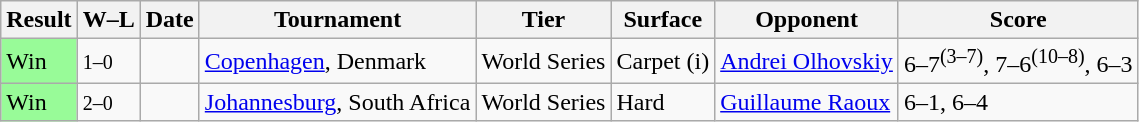<table class="sortable wikitable">
<tr>
<th>Result</th>
<th class="unsortable">W–L</th>
<th>Date</th>
<th>Tournament</th>
<th>Tier</th>
<th>Surface</th>
<th>Opponent</th>
<th class="unsortable">Score</th>
</tr>
<tr>
<td style="background:#98fb98;">Win</td>
<td><small>1–0</small></td>
<td><a href='#'></a></td>
<td><a href='#'>Copenhagen</a>, Denmark</td>
<td>World Series</td>
<td>Carpet (i)</td>
<td> <a href='#'>Andrei Olhovskiy</a></td>
<td>6–7<sup>(3–7)</sup>, 7–6<sup>(10–8)</sup>, 6–3</td>
</tr>
<tr>
<td style="background:#98fb98;">Win</td>
<td><small>2–0</small></td>
<td><a href='#'></a></td>
<td><a href='#'>Johannesburg</a>, South Africa</td>
<td>World Series</td>
<td>Hard</td>
<td> <a href='#'>Guillaume Raoux</a></td>
<td>6–1, 6–4</td>
</tr>
</table>
